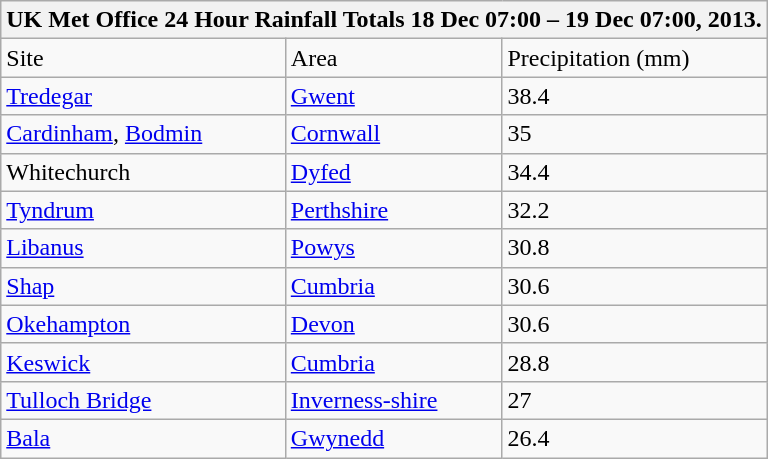<table class="wikitable collapsible collapsed">
<tr>
<th colspan="3">UK Met Office 24 Hour Rainfall Totals 18 Dec 07:00 – 19 Dec 07:00, 2013.</th>
</tr>
<tr>
<td colspan="1">Site</td>
<td colspan="1">Area</td>
<td colspan="1">Precipitation (mm)</td>
</tr>
<tr>
<td><a href='#'>Tredegar</a></td>
<td><a href='#'>Gwent</a></td>
<td>38.4</td>
</tr>
<tr>
<td><a href='#'>Cardinham</a>, <a href='#'>Bodmin</a></td>
<td><a href='#'>Cornwall</a></td>
<td>35</td>
</tr>
<tr>
<td>Whitechurch</td>
<td><a href='#'>Dyfed</a></td>
<td>34.4</td>
</tr>
<tr>
<td><a href='#'>Tyndrum</a></td>
<td><a href='#'>Perthshire</a></td>
<td>32.2</td>
</tr>
<tr>
<td><a href='#'>Libanus</a></td>
<td><a href='#'>Powys</a></td>
<td>30.8</td>
</tr>
<tr>
<td><a href='#'>Shap</a></td>
<td><a href='#'>Cumbria</a></td>
<td>30.6</td>
</tr>
<tr>
<td><a href='#'>Okehampton</a></td>
<td><a href='#'>Devon</a></td>
<td>30.6</td>
</tr>
<tr>
<td><a href='#'>Keswick</a></td>
<td><a href='#'>Cumbria</a></td>
<td>28.8</td>
</tr>
<tr>
<td><a href='#'>Tulloch Bridge</a></td>
<td><a href='#'>Inverness-shire</a></td>
<td>27</td>
</tr>
<tr>
<td><a href='#'>Bala</a></td>
<td><a href='#'>Gwynedd</a></td>
<td>26.4</td>
</tr>
</table>
